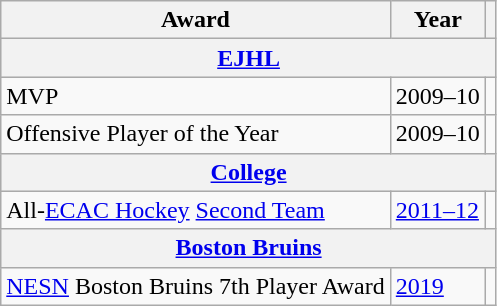<table class="wikitable">
<tr>
<th>Award</th>
<th>Year</th>
<th></th>
</tr>
<tr ALIGN="center" bgcolor="#e0e0e0">
<th colspan="3"><a href='#'>EJHL</a></th>
</tr>
<tr>
<td>MVP</td>
<td>2009–10</td>
<td></td>
</tr>
<tr>
<td>Offensive Player of the Year</td>
<td>2009–10</td>
<td></td>
</tr>
<tr ALIGN="center" bgcolor="#e0e0e0">
<th colspan="3"><a href='#'>College</a></th>
</tr>
<tr>
<td>All-<a href='#'>ECAC Hockey</a> <a href='#'>Second Team</a></td>
<td><a href='#'>2011–12</a></td>
<td></td>
</tr>
<tr>
<th colspan="3"><a href='#'>Boston Bruins</a></th>
</tr>
<tr>
<td><a href='#'>NESN</a> Boston Bruins 7th Player Award</td>
<td><a href='#'>2019</a></td>
<td></td>
</tr>
</table>
